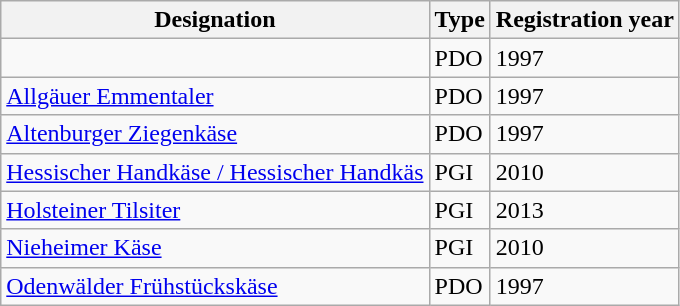<table class="wikitable">
<tr>
<th>Designation</th>
<th>Type</th>
<th>Registration year</th>
</tr>
<tr>
<td></td>
<td>PDO</td>
<td>1997</td>
</tr>
<tr>
<td><a href='#'>Allgäuer Emmentaler</a></td>
<td>PDO</td>
<td>1997</td>
</tr>
<tr>
<td><a href='#'>Altenburger Ziegenkäse</a></td>
<td>PDO</td>
<td>1997</td>
</tr>
<tr>
<td><a href='#'>Hessischer Handkäse / Hessischer Handkäs</a></td>
<td>PGI</td>
<td>2010</td>
</tr>
<tr>
<td><a href='#'>Holsteiner Tilsiter</a></td>
<td>PGI</td>
<td>2013</td>
</tr>
<tr>
<td><a href='#'>Nieheimer Käse</a></td>
<td>PGI</td>
<td>2010</td>
</tr>
<tr>
<td><a href='#'>Odenwälder Frühstückskäse</a></td>
<td>PDO</td>
<td>1997</td>
</tr>
</table>
